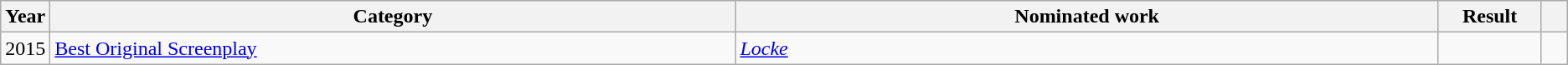<table class="wikitable sortable">
<tr>
<th scope="col" style="width:1em;">Year</th>
<th scope="col" style="width:39em;">Category</th>
<th scope="col" style="width:40em;">Nominated work</th>
<th scope="col" style="width:5em;">Result</th>
<th scope="col" style="width:1em;"class="unsortable"></th>
</tr>
<tr>
<td>2015</td>
<td><a href='#'>Best Original Screenplay</a></td>
<td><em><a href='#'>Locke</a></em></td>
<td></td>
<td></td>
</tr>
</table>
